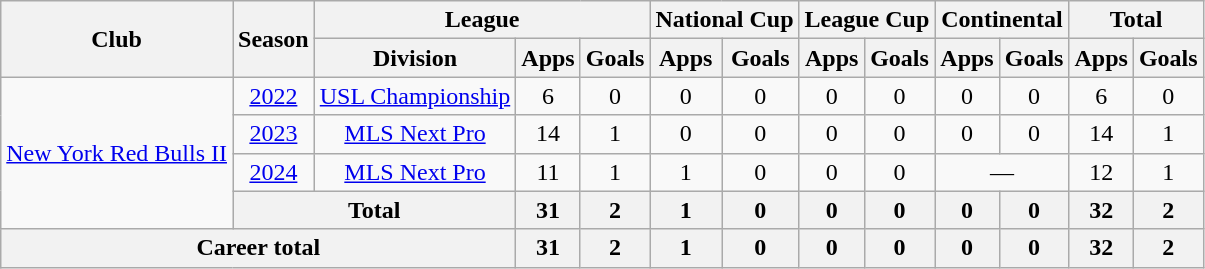<table class="wikitable" style="text-align:center">
<tr>
<th rowspan="2">Club</th>
<th rowspan="2">Season</th>
<th colspan="3">League</th>
<th colspan="2">National Cup </th>
<th colspan="2">League Cup</th>
<th colspan="2">Continental</th>
<th colspan="2">Total</th>
</tr>
<tr>
<th>Division</th>
<th>Apps</th>
<th>Goals</th>
<th>Apps</th>
<th>Goals</th>
<th>Apps</th>
<th>Goals</th>
<th>Apps</th>
<th>Goals</th>
<th>Apps</th>
<th>Goals</th>
</tr>
<tr>
<td rowspan="4"><a href='#'>New York Red Bulls II</a></td>
<td><a href='#'>2022</a></td>
<td rowspan="1"><a href='#'>USL Championship</a></td>
<td>6</td>
<td>0</td>
<td>0</td>
<td>0</td>
<td>0</td>
<td>0</td>
<td>0</td>
<td>0</td>
<td>6</td>
<td>0</td>
</tr>
<tr>
<td><a href='#'>2023</a></td>
<td rowspan="1"><a href='#'>MLS Next Pro</a></td>
<td>14</td>
<td>1</td>
<td>0</td>
<td>0</td>
<td>0</td>
<td>0</td>
<td>0</td>
<td>0</td>
<td>14</td>
<td>1</td>
</tr>
<tr>
<td><a href='#'>2024</a></td>
<td rowspan="1"><a href='#'>MLS Next Pro</a></td>
<td>11</td>
<td>1</td>
<td>1</td>
<td>0</td>
<td>0</td>
<td>0</td>
<td colspan="2">—</td>
<td>12</td>
<td>1</td>
</tr>
<tr>
<th colspan="2">Total</th>
<th>31</th>
<th>2</th>
<th>1</th>
<th>0</th>
<th>0</th>
<th>0</th>
<th>0</th>
<th>0</th>
<th>32</th>
<th>2</th>
</tr>
<tr>
<th colspan="3">Career total</th>
<th>31</th>
<th>2</th>
<th>1</th>
<th>0</th>
<th>0</th>
<th>0</th>
<th>0</th>
<th>0</th>
<th>32</th>
<th>2</th>
</tr>
</table>
